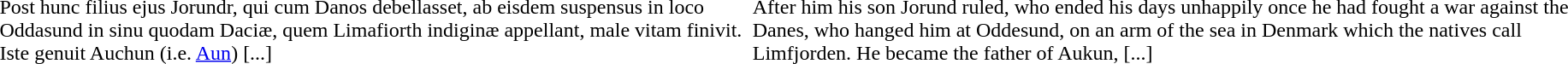<table>
<tr>
<td><br>Post hunc filius ejus Jorundr, qui cum Danos debellasset, ab eisdem suspensus in loco Oddasund in sinu quodam Daciæ, quem Limafiorth indiginæ appellant, male vitam finivit. Iste genuit Auchun (i.e. <a href='#'>Aun</a>) [...]</td>
<td><br>After him his son Jorund ruled, who ended his days unhappily once he had fought a war against the Danes, who hanged him at Oddesund, on an arm of the sea in Denmark which the natives call Limfjorden. He became the father of Aukun, [...]</td>
<td></td>
</tr>
</table>
